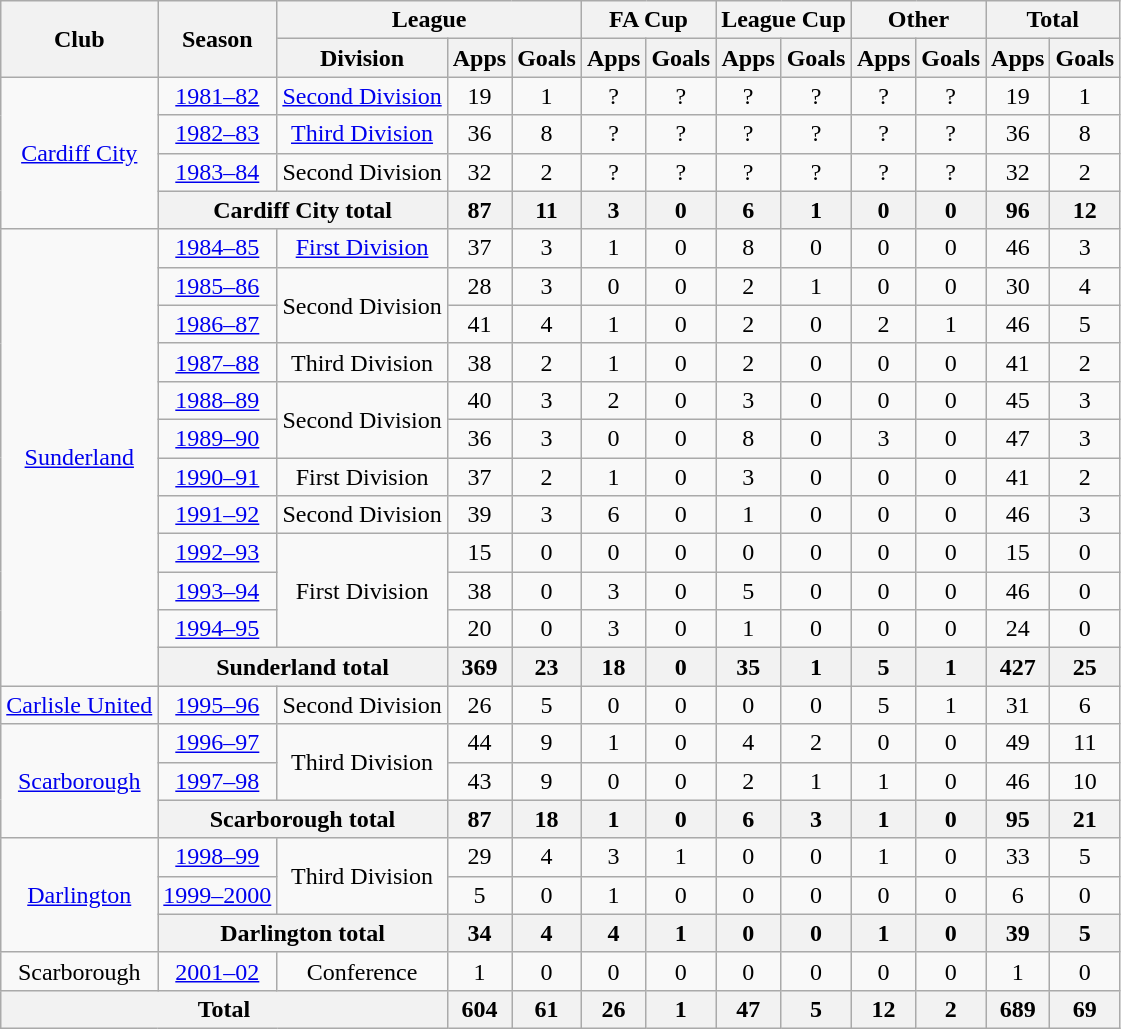<table class="wikitable" style="text-align:center;">
<tr>
<th rowspan="2">Club</th>
<th rowspan="2">Season</th>
<th colspan="3">League</th>
<th colspan="2">FA Cup</th>
<th colspan="2">League Cup</th>
<th colspan="2">Other</th>
<th colspan="2">Total</th>
</tr>
<tr>
<th>Division</th>
<th>Apps</th>
<th>Goals</th>
<th>Apps</th>
<th>Goals</th>
<th>Apps</th>
<th>Goals</th>
<th>Apps</th>
<th>Goals</th>
<th>Apps</th>
<th>Goals</th>
</tr>
<tr>
<td rowspan="4"><a href='#'>Cardiff City</a></td>
<td><a href='#'>1981–82</a></td>
<td><a href='#'>Second Division</a></td>
<td>19</td>
<td>1</td>
<td>?</td>
<td>?</td>
<td>?</td>
<td>?</td>
<td>?</td>
<td>?</td>
<td>19</td>
<td>1</td>
</tr>
<tr>
<td><a href='#'>1982–83</a></td>
<td><a href='#'>Third Division</a></td>
<td>36</td>
<td>8</td>
<td>?</td>
<td>?</td>
<td>?</td>
<td>?</td>
<td>?</td>
<td>?</td>
<td>36</td>
<td>8</td>
</tr>
<tr>
<td><a href='#'>1983–84</a></td>
<td>Second Division</td>
<td>32</td>
<td>2</td>
<td>?</td>
<td>?</td>
<td>?</td>
<td>?</td>
<td>?</td>
<td>?</td>
<td>32</td>
<td>2</td>
</tr>
<tr>
<th colspan="2">Cardiff City total</th>
<th>87</th>
<th>11</th>
<th>3</th>
<th>0</th>
<th>6</th>
<th>1</th>
<th>0</th>
<th>0</th>
<th>96</th>
<th>12</th>
</tr>
<tr>
<td rowspan="12"><a href='#'>Sunderland</a></td>
<td><a href='#'>1984–85</a></td>
<td><a href='#'>First Division</a></td>
<td>37</td>
<td>3</td>
<td>1</td>
<td>0</td>
<td>8</td>
<td>0</td>
<td>0</td>
<td>0</td>
<td>46</td>
<td>3</td>
</tr>
<tr>
<td><a href='#'>1985–86</a></td>
<td rowspan="2">Second Division</td>
<td>28</td>
<td>3</td>
<td>0</td>
<td>0</td>
<td>2</td>
<td>1</td>
<td>0</td>
<td>0</td>
<td>30</td>
<td>4</td>
</tr>
<tr>
<td><a href='#'>1986–87</a></td>
<td>41</td>
<td>4</td>
<td>1</td>
<td>0</td>
<td>2</td>
<td>0</td>
<td>2</td>
<td>1</td>
<td>46</td>
<td>5</td>
</tr>
<tr>
<td><a href='#'>1987–88</a></td>
<td>Third Division</td>
<td>38</td>
<td>2</td>
<td>1</td>
<td>0</td>
<td>2</td>
<td>0</td>
<td>0</td>
<td>0</td>
<td>41</td>
<td>2</td>
</tr>
<tr>
<td><a href='#'>1988–89</a></td>
<td rowspan="2">Second Division</td>
<td>40</td>
<td>3</td>
<td>2</td>
<td>0</td>
<td>3</td>
<td>0</td>
<td>0</td>
<td>0</td>
<td>45</td>
<td>3</td>
</tr>
<tr>
<td><a href='#'>1989–90</a></td>
<td>36</td>
<td>3</td>
<td>0</td>
<td>0</td>
<td>8</td>
<td>0</td>
<td>3</td>
<td>0</td>
<td>47</td>
<td>3</td>
</tr>
<tr>
<td><a href='#'>1990–91</a></td>
<td>First Division</td>
<td>37</td>
<td>2</td>
<td>1</td>
<td>0</td>
<td>3</td>
<td>0</td>
<td>0</td>
<td>0</td>
<td>41</td>
<td>2</td>
</tr>
<tr>
<td><a href='#'>1991–92</a></td>
<td>Second Division</td>
<td>39</td>
<td>3</td>
<td>6</td>
<td>0</td>
<td>1</td>
<td>0</td>
<td>0</td>
<td>0</td>
<td>46</td>
<td>3</td>
</tr>
<tr>
<td><a href='#'>1992–93</a></td>
<td rowspan="3">First Division</td>
<td>15</td>
<td>0</td>
<td>0</td>
<td>0</td>
<td>0</td>
<td>0</td>
<td>0</td>
<td>0</td>
<td>15</td>
<td>0</td>
</tr>
<tr>
<td><a href='#'>1993–94</a></td>
<td>38</td>
<td>0</td>
<td>3</td>
<td>0</td>
<td>5</td>
<td>0</td>
<td>0</td>
<td>0</td>
<td>46</td>
<td>0</td>
</tr>
<tr>
<td><a href='#'>1994–95</a></td>
<td>20</td>
<td>0</td>
<td>3</td>
<td>0</td>
<td>1</td>
<td>0</td>
<td>0</td>
<td>0</td>
<td>24</td>
<td>0</td>
</tr>
<tr>
<th colspan="2">Sunderland total</th>
<th>369</th>
<th>23</th>
<th>18</th>
<th>0</th>
<th>35</th>
<th>1</th>
<th>5</th>
<th>1</th>
<th>427</th>
<th>25</th>
</tr>
<tr>
<td><a href='#'>Carlisle United</a></td>
<td><a href='#'>1995–96</a></td>
<td>Second Division</td>
<td>26</td>
<td>5</td>
<td>0</td>
<td>0</td>
<td>0</td>
<td>0</td>
<td>5</td>
<td>1</td>
<td>31</td>
<td>6</td>
</tr>
<tr>
<td rowspan="3"><a href='#'>Scarborough</a></td>
<td><a href='#'>1996–97</a></td>
<td rowspan="2">Third Division</td>
<td>44</td>
<td>9</td>
<td>1</td>
<td>0</td>
<td>4</td>
<td>2</td>
<td>0</td>
<td>0</td>
<td>49</td>
<td>11</td>
</tr>
<tr>
<td><a href='#'>1997–98</a></td>
<td>43</td>
<td>9</td>
<td>0</td>
<td>0</td>
<td>2</td>
<td>1</td>
<td>1</td>
<td>0</td>
<td>46</td>
<td>10</td>
</tr>
<tr>
<th colspan="2">Scarborough total</th>
<th>87</th>
<th>18</th>
<th>1</th>
<th>0</th>
<th>6</th>
<th>3</th>
<th>1</th>
<th>0</th>
<th>95</th>
<th>21</th>
</tr>
<tr>
<td rowspan="3"><a href='#'>Darlington</a></td>
<td><a href='#'>1998–99</a></td>
<td rowspan="2">Third Division</td>
<td>29</td>
<td>4</td>
<td>3</td>
<td>1</td>
<td>0</td>
<td>0</td>
<td>1</td>
<td>0</td>
<td>33</td>
<td>5</td>
</tr>
<tr>
<td><a href='#'>1999–2000</a></td>
<td>5</td>
<td>0</td>
<td>1</td>
<td>0</td>
<td>0</td>
<td>0</td>
<td>0</td>
<td>0</td>
<td>6</td>
<td>0</td>
</tr>
<tr>
<th colspan="2">Darlington total</th>
<th>34</th>
<th>4</th>
<th>4</th>
<th>1</th>
<th>0</th>
<th>0</th>
<th>1</th>
<th>0</th>
<th>39</th>
<th>5</th>
</tr>
<tr>
<td>Scarborough</td>
<td><a href='#'>2001–02</a></td>
<td>Conference</td>
<td>1</td>
<td>0</td>
<td>0</td>
<td>0</td>
<td>0</td>
<td>0</td>
<td>0</td>
<td>0</td>
<td>1</td>
<td>0</td>
</tr>
<tr>
<th colspan="3">Total</th>
<th>604</th>
<th>61</th>
<th>26</th>
<th>1</th>
<th>47</th>
<th>5</th>
<th>12</th>
<th>2</th>
<th>689</th>
<th>69</th>
</tr>
</table>
